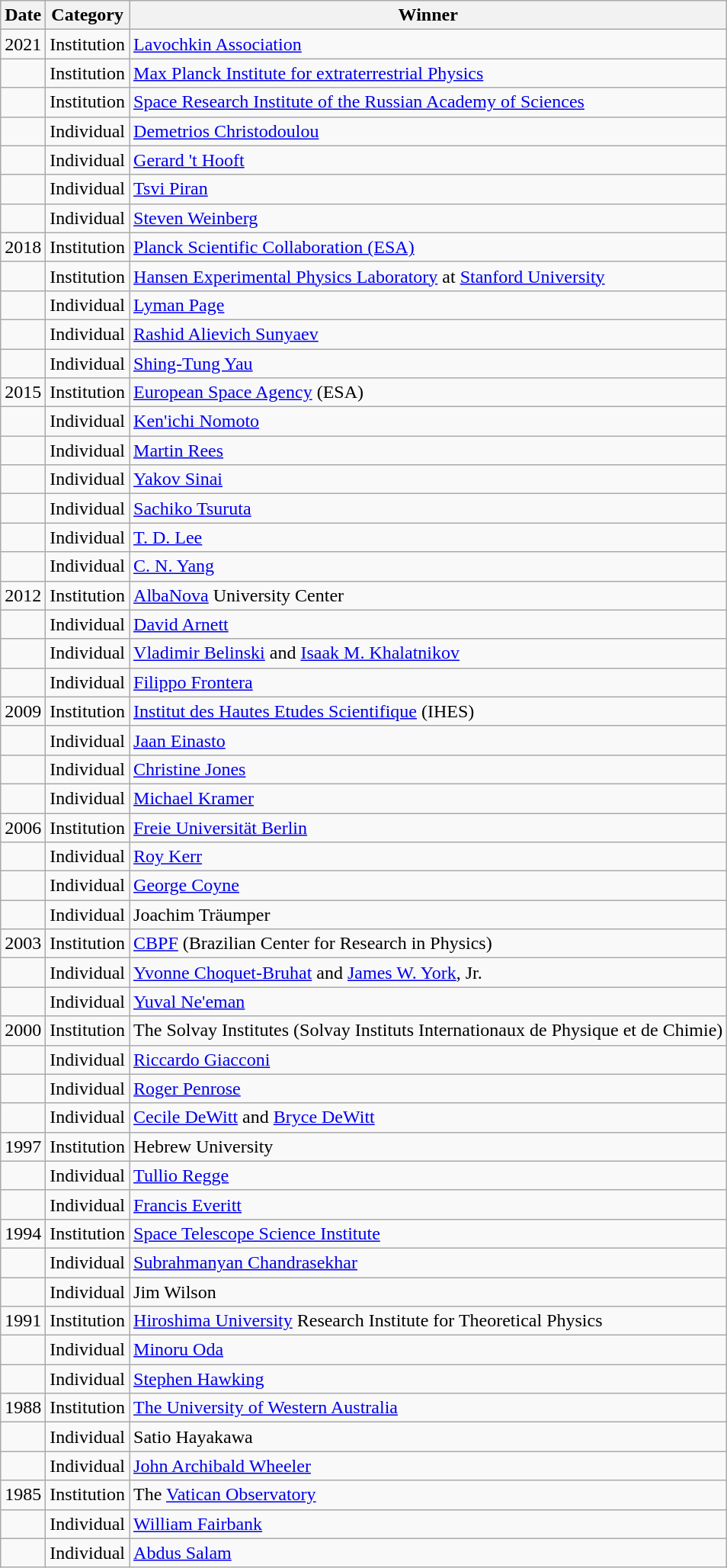<table class="wikitable">
<tr>
<th>Date</th>
<th>Category</th>
<th>Winner</th>
</tr>
<tr>
<td>2021</td>
<td>Institution</td>
<td><a href='#'>Lavochkin Association</a></td>
</tr>
<tr>
<td></td>
<td>Institution</td>
<td><a href='#'>Max Planck Institute for extraterrestrial Physics</a></td>
</tr>
<tr>
<td></td>
<td>Institution</td>
<td><a href='#'>Space Research Institute of the Russian Academy of Sciences</a></td>
</tr>
<tr>
<td></td>
<td>Individual</td>
<td><a href='#'>Demetrios Christodoulou</a></td>
</tr>
<tr>
<td></td>
<td>Individual</td>
<td><a href='#'>Gerard 't Hooft</a></td>
</tr>
<tr>
<td></td>
<td>Individual</td>
<td><a href='#'>Tsvi Piran</a></td>
</tr>
<tr>
<td></td>
<td>Individual</td>
<td><a href='#'>Steven Weinberg</a></td>
</tr>
<tr>
<td>2018</td>
<td>Institution</td>
<td><a href='#'>Planck Scientific Collaboration (ESA)</a></td>
</tr>
<tr>
<td></td>
<td>Institution</td>
<td><a href='#'>Hansen Experimental Physics Laboratory</a> at <a href='#'>Stanford University</a></td>
</tr>
<tr>
<td></td>
<td>Individual</td>
<td><a href='#'>Lyman Page</a></td>
</tr>
<tr>
<td></td>
<td>Individual</td>
<td><a href='#'>Rashid Alievich Sunyaev</a></td>
</tr>
<tr>
<td></td>
<td>Individual</td>
<td><a href='#'>Shing-Tung Yau</a></td>
</tr>
<tr>
<td>2015</td>
<td>Institution</td>
<td><a href='#'>European Space Agency</a> (ESA)</td>
</tr>
<tr>
<td></td>
<td>Individual</td>
<td><a href='#'>Ken'ichi Nomoto</a></td>
</tr>
<tr>
<td></td>
<td>Individual</td>
<td><a href='#'>Martin Rees</a></td>
</tr>
<tr>
<td></td>
<td>Individual</td>
<td><a href='#'>Yakov Sinai</a></td>
</tr>
<tr>
<td></td>
<td>Individual</td>
<td><a href='#'>Sachiko Tsuruta</a></td>
</tr>
<tr>
<td></td>
<td>Individual</td>
<td><a href='#'>T. D. Lee</a></td>
</tr>
<tr>
<td></td>
<td>Individual</td>
<td><a href='#'>C. N. Yang</a></td>
</tr>
<tr>
<td>2012</td>
<td>Institution</td>
<td><a href='#'>AlbaNova</a> University Center</td>
</tr>
<tr>
<td></td>
<td>Individual</td>
<td><a href='#'>David Arnett</a></td>
</tr>
<tr>
<td></td>
<td>Individual</td>
<td><a href='#'>Vladimir Belinski</a> and <a href='#'>Isaak M. Khalatnikov</a></td>
</tr>
<tr>
<td></td>
<td>Individual</td>
<td><a href='#'>Filippo Frontera</a></td>
</tr>
<tr>
<td>2009</td>
<td>Institution</td>
<td><a href='#'>Institut des Hautes Etudes Scientifique</a> (IHES)</td>
</tr>
<tr>
<td></td>
<td>Individual</td>
<td><a href='#'>Jaan Einasto</a></td>
</tr>
<tr>
<td></td>
<td>Individual</td>
<td><a href='#'>Christine Jones</a></td>
</tr>
<tr>
<td></td>
<td>Individual</td>
<td><a href='#'>Michael Kramer</a></td>
</tr>
<tr>
<td>2006</td>
<td>Institution</td>
<td><a href='#'>Freie Universität Berlin</a></td>
</tr>
<tr>
<td></td>
<td>Individual</td>
<td><a href='#'>Roy Kerr</a></td>
</tr>
<tr>
<td></td>
<td>Individual</td>
<td><a href='#'>George Coyne</a></td>
</tr>
<tr>
<td></td>
<td>Individual</td>
<td>Joachim Träumper</td>
</tr>
<tr>
<td>2003</td>
<td>Institution</td>
<td><a href='#'>CBPF</a> (Brazilian Center for Research in Physics)</td>
</tr>
<tr>
<td></td>
<td>Individual</td>
<td><a href='#'>Yvonne Choquet-Bruhat</a> and <a href='#'>James W. York</a>, Jr.</td>
</tr>
<tr>
<td></td>
<td>Individual</td>
<td><a href='#'>Yuval Ne'eman</a></td>
</tr>
<tr>
<td>2000</td>
<td>Institution</td>
<td>The Solvay Institutes (Solvay Instituts Internationaux de Physique et de Chimie)</td>
</tr>
<tr>
<td></td>
<td>Individual</td>
<td><a href='#'>Riccardo Giacconi</a></td>
</tr>
<tr>
<td></td>
<td>Individual</td>
<td><a href='#'>Roger Penrose</a></td>
</tr>
<tr>
<td></td>
<td>Individual</td>
<td><a href='#'>Cecile DeWitt</a> and <a href='#'>Bryce DeWitt</a></td>
</tr>
<tr>
<td>1997</td>
<td>Institution</td>
<td>Hebrew University</td>
</tr>
<tr>
<td></td>
<td>Individual</td>
<td><a href='#'>Tullio Regge</a></td>
</tr>
<tr>
<td></td>
<td>Individual</td>
<td><a href='#'>Francis Everitt</a></td>
</tr>
<tr>
<td>1994</td>
<td>Institution</td>
<td><a href='#'>Space Telescope Science Institute</a></td>
</tr>
<tr>
<td></td>
<td>Individual</td>
<td><a href='#'>Subrahmanyan Chandrasekhar</a></td>
</tr>
<tr>
<td></td>
<td>Individual</td>
<td>Jim Wilson</td>
</tr>
<tr>
<td>1991</td>
<td>Institution</td>
<td><a href='#'>Hiroshima University</a> Research Institute for Theoretical Physics</td>
</tr>
<tr>
<td></td>
<td>Individual</td>
<td><a href='#'>Minoru Oda</a></td>
</tr>
<tr>
<td></td>
<td>Individual</td>
<td><a href='#'>Stephen Hawking</a></td>
</tr>
<tr>
<td>1988</td>
<td>Institution</td>
<td><a href='#'>The University of Western Australia</a></td>
</tr>
<tr>
<td></td>
<td>Individual</td>
<td>Satio Hayakawa</td>
</tr>
<tr>
<td></td>
<td>Individual</td>
<td><a href='#'>John Archibald Wheeler</a></td>
</tr>
<tr>
<td>1985</td>
<td>Institution</td>
<td>The <a href='#'>Vatican Observatory</a></td>
</tr>
<tr>
<td></td>
<td>Individual</td>
<td><a href='#'>William Fairbank</a></td>
</tr>
<tr>
<td></td>
<td>Individual</td>
<td><a href='#'>Abdus Salam</a></td>
</tr>
</table>
